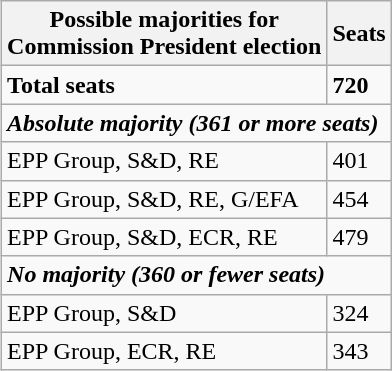<table class="wikitable" style="float:right">
<tr>
<th>Possible majorities for<br>Commission President election</th>
<th>Seats</th>
</tr>
<tr>
<td><strong>Total seats</strong></td>
<td><strong>720</strong></td>
</tr>
<tr>
<td colspan="2"><strong><em>Absolute majority (361 or more seats)</em></strong></td>
</tr>
<tr>
<td>   EPP Group, S&D, RE</td>
<td>401</td>
</tr>
<tr>
<td>    EPP Group, S&D, RE, G/EFA</td>
<td>454</td>
</tr>
<tr>
<td>    EPP Group, S&D, ECR, RE</td>
<td>479</td>
</tr>
<tr>
<td colspan="2"><strong><em>No majority (360 or fewer seats)</em></strong></td>
</tr>
<tr>
<td>  EPP Group, S&D</td>
<td>324</td>
</tr>
<tr>
<td>   EPP Group, ECR, RE</td>
<td>343</td>
</tr>
</table>
